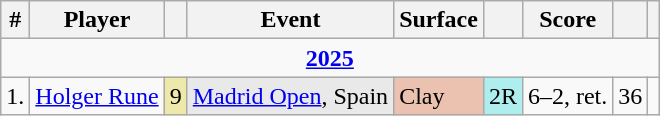<table class="wikitable sortable">
<tr>
<th>#</th>
<th>Player</th>
<th></th>
<th>Event</th>
<th>Surface</th>
<th class=unsortable></th>
<th class=unsortable>Score</th>
<th></th>
<th class=unsortable></th>
</tr>
<tr>
<td colspan=9 style=text-align:center><strong><a href='#'>2025</a></strong></td>
</tr>
<tr>
<td>1.</td>
<td> <a href='#'>Holger Rune</a></td>
<td style=background:#eee8aa;text-align:center>9</td>
<td style=background:#e9e9e9><a href='#'>Madrid Open</a>, Spain</td>
<td style=background:#ebc2af>Clay</td>
<td style=background:#afeeee>2R</td>
<td>6–2, ret.</td>
<td style=text-align:center>36</td>
<td></td>
</tr>
</table>
